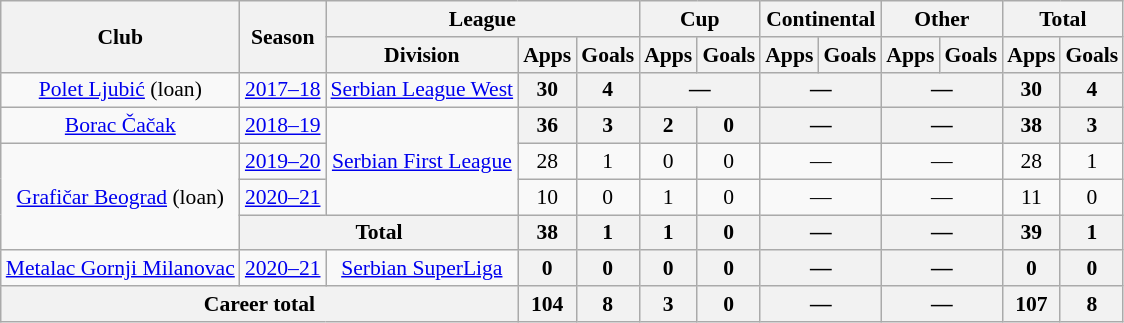<table class="wikitable" style="text-align: center;font-size:90%">
<tr>
<th rowspan="2">Club</th>
<th rowspan="2">Season</th>
<th colspan="3">League</th>
<th colspan="2">Cup</th>
<th colspan="2">Continental</th>
<th colspan="2">Other</th>
<th colspan="2">Total</th>
</tr>
<tr>
<th>Division</th>
<th>Apps</th>
<th>Goals</th>
<th>Apps</th>
<th>Goals</th>
<th>Apps</th>
<th>Goals</th>
<th>Apps</th>
<th>Goals</th>
<th>Apps</th>
<th>Goals</th>
</tr>
<tr>
<td><a href='#'>Polet Ljubić</a> (loan)</td>
<td><a href='#'>2017–18</a></td>
<td><a href='#'>Serbian League West</a></td>
<th>30</th>
<th>4</th>
<th colspan="2">—</th>
<th colspan="2">—</th>
<th colspan="2">—</th>
<th>30</th>
<th>4</th>
</tr>
<tr>
<td><a href='#'>Borac Čačak</a></td>
<td><a href='#'>2018–19</a></td>
<td rowspan=3><a href='#'>Serbian First League</a></td>
<th>36</th>
<th>3</th>
<th>2</th>
<th>0</th>
<th colspan="2">—</th>
<th colspan="2">—</th>
<th>38</th>
<th>3</th>
</tr>
<tr>
<td rowspan=3><a href='#'>Grafičar Beograd</a> (loan)</td>
<td><a href='#'>2019–20</a></td>
<td>28</td>
<td>1</td>
<td>0</td>
<td>0</td>
<td colspan="2">—</td>
<td colspan="2">—</td>
<td>28</td>
<td>1</td>
</tr>
<tr>
<td><a href='#'>2020–21</a></td>
<td>10</td>
<td>0</td>
<td>1</td>
<td>0</td>
<td colspan="2">—</td>
<td colspan="2">—</td>
<td>11</td>
<td>0</td>
</tr>
<tr>
<th colspan="2">Total</th>
<th>38</th>
<th>1</th>
<th>1</th>
<th>0</th>
<th colspan="2">—</th>
<th colspan="2">—</th>
<th>39</th>
<th>1</th>
</tr>
<tr>
<td><a href='#'>Metalac Gornji Milanovac</a></td>
<td><a href='#'>2020–21</a></td>
<td><a href='#'>Serbian SuperLiga</a></td>
<th>0</th>
<th>0</th>
<th>0</th>
<th>0</th>
<th colspan="2">—</th>
<th colspan="2">—</th>
<th>0</th>
<th>0</th>
</tr>
<tr>
<th colspan="3">Career total</th>
<th>104</th>
<th>8</th>
<th>3</th>
<th>0</th>
<th colspan="2">—</th>
<th colspan="2">—</th>
<th>107</th>
<th>8</th>
</tr>
</table>
